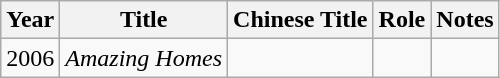<table class="wikitable">
<tr>
<th>Year</th>
<th>Title</th>
<th>Chinese Title</th>
<th>Role</th>
<th>Notes</th>
</tr>
<tr>
<td>2006</td>
<td><em>Amazing Homes</em></td>
<td></td>
<td></td>
<td></td>
</tr>
</table>
